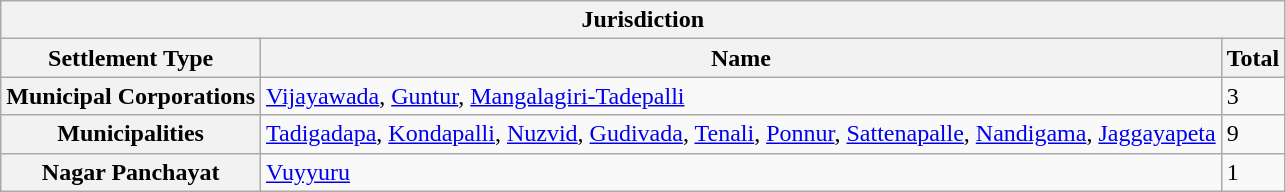<table class="wikitable" style="width:200pt,">
<tr>
<th colspan="3" style="text-align: center,">Jurisdiction</th>
</tr>
<tr>
<th style="text-align: center,">Settlement Type</th>
<th style="text-align: center,">Name</th>
<th style="text-align: center,">Total</th>
</tr>
<tr>
<th>Municipal Corporations</th>
<td><a href='#'>Vijayawada</a>, <a href='#'>Guntur</a>, <a href='#'>Mangalagiri-Tadepalli</a></td>
<td>3</td>
</tr>
<tr>
<th>Municipalities</th>
<td><a href='#'>Tadigadapa</a>, <a href='#'>Kondapalli</a>, <a href='#'>Nuzvid</a>, <a href='#'>Gudivada</a>, <a href='#'>Tenali</a>, <a href='#'>Ponnur</a>, <a href='#'>Sattenapalle</a>, <a href='#'>Nandigama</a>, <a href='#'>Jaggayapeta</a></td>
<td>9</td>
</tr>
<tr>
<th>Nagar Panchayat</th>
<td><a href='#'>Vuyyuru</a></td>
<td>1</td>
</tr>
</table>
